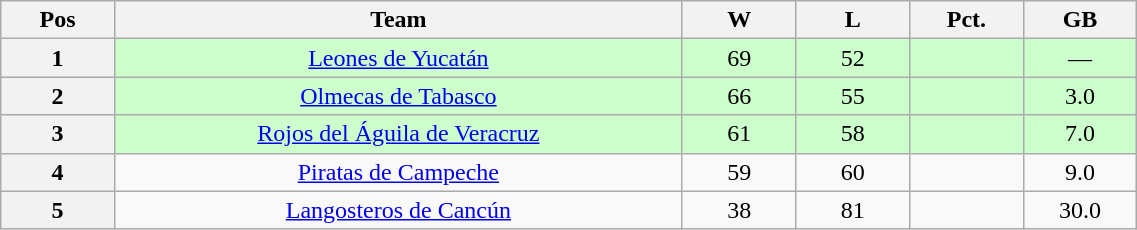<table class="wikitable plainrowheaders" width="60%" style="text-align:center;">
<tr>
<th scope="col" width="5%">Pos</th>
<th scope="col" width="25%">Team</th>
<th scope="col" width="5%">W</th>
<th scope="col" width="5%">L</th>
<th scope="col" width="5%">Pct.</th>
<th scope="col" width="5%">GB</th>
</tr>
<tr style="background-color:#ccffcc;">
<th>1</th>
<td><a href='#'>Leones de Yucatán</a></td>
<td>69</td>
<td>52</td>
<td></td>
<td>—</td>
</tr>
<tr style="background-color:#ccffcc;">
<th>2</th>
<td><a href='#'>Olmecas de Tabasco</a></td>
<td>66</td>
<td>55</td>
<td></td>
<td>3.0</td>
</tr>
<tr style="background-color:#ccffcc;">
<th>3</th>
<td><a href='#'>Rojos del Águila de Veracruz</a></td>
<td>61</td>
<td>58</td>
<td></td>
<td>7.0</td>
</tr>
<tr>
<th>4</th>
<td><a href='#'>Piratas de Campeche</a></td>
<td>59</td>
<td>60</td>
<td></td>
<td>9.0</td>
</tr>
<tr>
<th>5</th>
<td><a href='#'>Langosteros de Cancún</a></td>
<td>38</td>
<td>81</td>
<td></td>
<td>30.0</td>
</tr>
</table>
